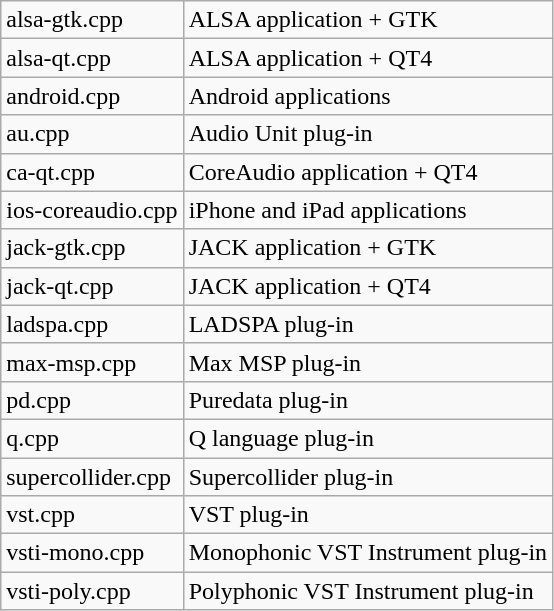<table class="wikitable">
<tr>
<td>alsa-gtk.cpp</td>
<td>ALSA application + GTK</td>
</tr>
<tr>
<td>alsa-qt.cpp</td>
<td>ALSA application + QT4</td>
</tr>
<tr>
<td>android.cpp</td>
<td>Android applications</td>
</tr>
<tr>
<td>au.cpp</td>
<td>Audio Unit plug-in</td>
</tr>
<tr>
<td>ca-qt.cpp</td>
<td>CoreAudio application + QT4</td>
</tr>
<tr>
<td>ios-coreaudio.cpp</td>
<td>iPhone and iPad applications</td>
</tr>
<tr>
<td>jack-gtk.cpp</td>
<td>JACK application + GTK</td>
</tr>
<tr>
<td>jack-qt.cpp</td>
<td>JACK application + QT4</td>
</tr>
<tr>
<td>ladspa.cpp</td>
<td>LADSPA plug-in</td>
</tr>
<tr>
<td>max-msp.cpp</td>
<td>Max MSP plug-in</td>
</tr>
<tr>
<td>pd.cpp</td>
<td>Puredata plug-in</td>
</tr>
<tr>
<td>q.cpp</td>
<td>Q language plug-in</td>
</tr>
<tr>
<td>supercollider.cpp</td>
<td>Supercollider plug-in</td>
</tr>
<tr>
<td>vst.cpp</td>
<td>VST plug-in</td>
</tr>
<tr>
<td>vsti-mono.cpp</td>
<td>Monophonic VST Instrument plug-in</td>
</tr>
<tr>
<td>vsti-poly.cpp</td>
<td>Polyphonic VST Instrument plug-in</td>
</tr>
</table>
